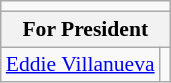<table class=wikitable style="font-size:90%">
<tr>
<td colspan=4 bgcolor=></td>
</tr>
<tr>
<th colspan=5>For President</th>
</tr>
<tr>
<td><a href='#'>Eddie Villanueva</a></td>
<td></td>
</tr>
</table>
